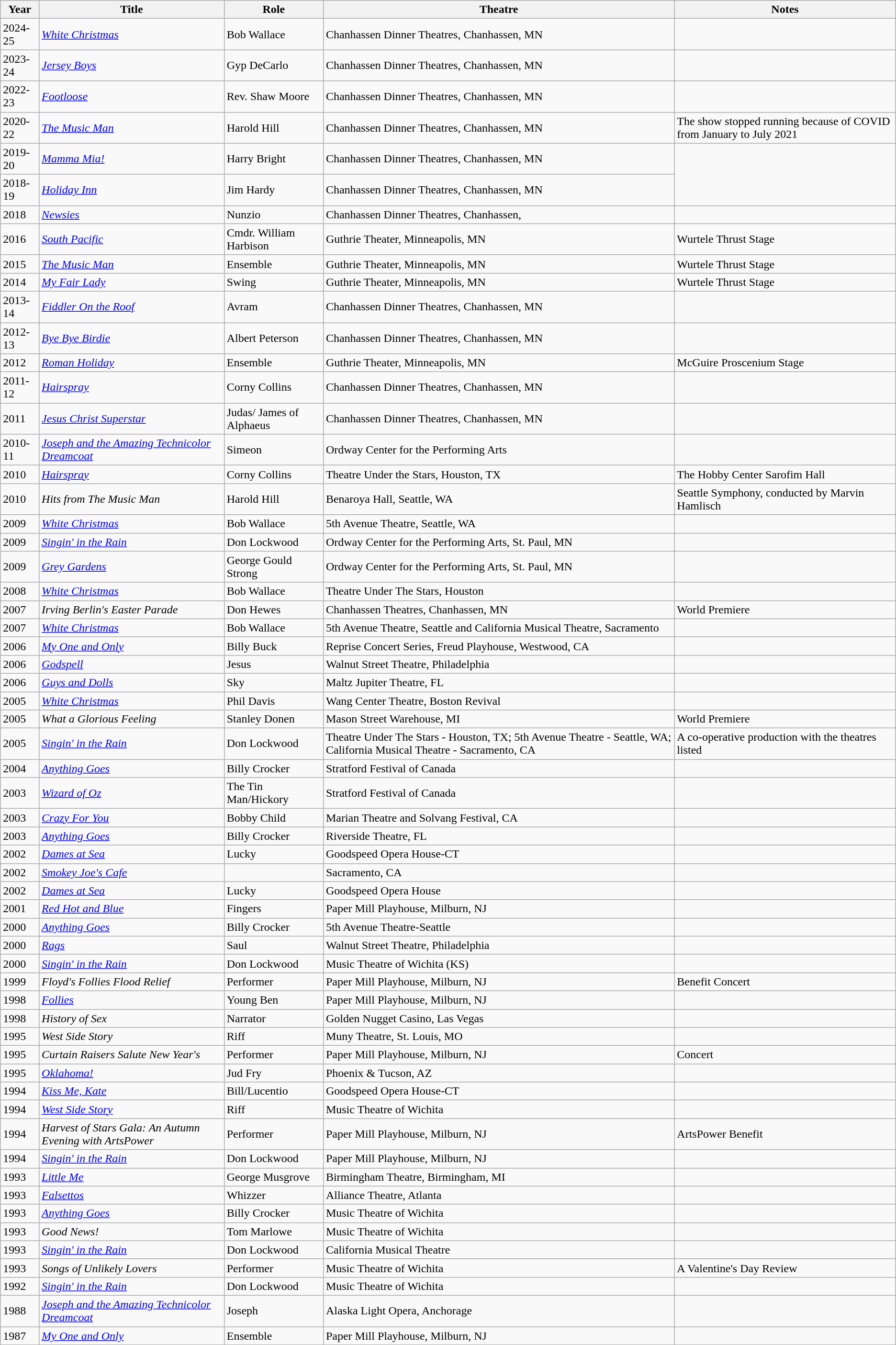<table class="wikitable sortable">
<tr>
<th>Year</th>
<th>Title</th>
<th>Role</th>
<th>Theatre</th>
<th>Notes</th>
</tr>
<tr>
<td>2024-25</td>
<td><em><a href='#'>White Christmas</a></em></td>
<td>Bob Wallace</td>
<td>Chanhassen Dinner Theatres, Chanhassen, MN</td>
<td></td>
</tr>
<tr>
<td>2023-24</td>
<td><em><a href='#'>Jersey Boys</a></em></td>
<td>Gyp DeCarlo</td>
<td>Chanhassen Dinner Theatres, Chanhassen, MN</td>
<td></td>
</tr>
<tr>
<td>2022-23</td>
<td><em><a href='#'>Footloose</a></em></td>
<td>Rev. Shaw Moore</td>
<td>Chanhassen Dinner Theatres, Chanhassen, MN</td>
<td></td>
</tr>
<tr>
<td>2020-22</td>
<td><em><a href='#'>The Music Man</a></em></td>
<td>Harold Hill</td>
<td>Chanhassen Dinner Theatres, Chanhassen, MN</td>
<td>The show stopped running because of COVID from January to July 2021</td>
</tr>
<tr>
<td>2019-20</td>
<td><em><a href='#'>Mamma Mia!</a></em></td>
<td>Harry Bright</td>
<td>Chanhassen Dinner Theatres, Chanhassen, MN</td>
</tr>
<tr>
<td>2018-19</td>
<td><em><a href='#'>Holiday Inn</a></em></td>
<td>Jim Hardy</td>
<td>Chanhassen Dinner Theatres, Chanhassen, MN</td>
</tr>
<tr>
<td>2018</td>
<td><em><a href='#'>Newsies</a></em></td>
<td>Nunzio</td>
<td>Chanhassen Dinner Theatres, Chanhassen,</td>
<td></td>
</tr>
<tr>
<td>2016</td>
<td><em><a href='#'>South Pacific</a></em></td>
<td>Cmdr. William Harbison</td>
<td>Guthrie Theater, Minneapolis, MN</td>
<td>Wurtele Thrust Stage</td>
</tr>
<tr>
<td>2015</td>
<td><em><a href='#'>The Music Man</a></em></td>
<td>Ensemble</td>
<td>Guthrie Theater, Minneapolis, MN</td>
<td>Wurtele Thrust Stage</td>
</tr>
<tr>
<td>2014</td>
<td><em><a href='#'>My Fair Lady</a></em></td>
<td>Swing</td>
<td>Guthrie Theater, Minneapolis, MN</td>
<td>Wurtele Thrust Stage</td>
</tr>
<tr>
<td>2013-14</td>
<td><em><a href='#'>Fiddler On the Roof</a></em></td>
<td>Avram</td>
<td>Chanhassen Dinner Theatres, Chanhassen, MN</td>
<td></td>
</tr>
<tr>
<td>2012-13</td>
<td><em><a href='#'>Bye Bye Birdie</a></em></td>
<td>Albert Peterson</td>
<td>Chanhassen Dinner Theatres, Chanhassen, MN</td>
<td></td>
</tr>
<tr>
<td>2012</td>
<td><em><a href='#'>Roman Holiday</a></em></td>
<td>Ensemble</td>
<td>Guthrie Theater, Minneapolis, MN</td>
<td>McGuire Proscenium Stage</td>
</tr>
<tr>
<td>2011-12</td>
<td><em><a href='#'>Hairspray</a></em></td>
<td>Corny Collins</td>
<td>Chanhassen Dinner Theatres, Chanhassen, MN</td>
<td></td>
</tr>
<tr>
<td>2011</td>
<td><em><a href='#'>Jesus Christ Superstar</a></em></td>
<td>Judas/ James of Alphaeus</td>
<td>Chanhassen Dinner Theatres, Chanhassen, MN</td>
<td></td>
</tr>
<tr>
<td>2010-11</td>
<td><em><a href='#'>Joseph and the Amazing Technicolor Dreamcoat</a></em></td>
<td>Simeon</td>
<td>Ordway Center for the Performing Arts</td>
<td></td>
</tr>
<tr>
<td>2010</td>
<td><em><a href='#'>Hairspray</a></em></td>
<td>Corny Collins</td>
<td>Theatre Under the Stars, Houston, TX</td>
<td>The Hobby Center Sarofim Hall</td>
</tr>
<tr>
<td>2010</td>
<td><em>Hits from The Music Man</em></td>
<td>Harold Hill</td>
<td>Benaroya Hall, Seattle, WA</td>
<td>Seattle Symphony, conducted by Marvin Hamlisch</td>
</tr>
<tr>
<td>2009</td>
<td><em><a href='#'>White Christmas</a></em></td>
<td>Bob Wallace</td>
<td>5th Avenue Theatre, Seattle, WA</td>
<td></td>
</tr>
<tr>
<td>2009</td>
<td><em><a href='#'>Singin' in the Rain</a></em></td>
<td>Don Lockwood</td>
<td>Ordway Center for the Performing Arts, St. Paul, MN</td>
<td></td>
</tr>
<tr>
<td>2009</td>
<td><em><a href='#'>Grey Gardens</a></em></td>
<td>George Gould Strong</td>
<td>Ordway Center for the Performing Arts, St. Paul, MN</td>
<td></td>
</tr>
<tr>
<td>2008</td>
<td><em><a href='#'>White Christmas</a></em></td>
<td>Bob Wallace</td>
<td>Theatre Under The Stars, Houston</td>
<td></td>
</tr>
<tr>
<td>2007</td>
<td><em>Irving Berlin's Easter Parade</em></td>
<td>Don Hewes</td>
<td>Chanhassen Theatres, Chanhassen, MN</td>
<td>World Premiere</td>
</tr>
<tr>
<td>2007</td>
<td><em><a href='#'>White Christmas</a></em></td>
<td>Bob Wallace</td>
<td>5th Avenue Theatre, Seattle and California Musical Theatre, Sacramento</td>
<td></td>
</tr>
<tr>
<td>2006</td>
<td><em><a href='#'>My One and Only</a></em></td>
<td>Billy Buck</td>
<td>Reprise Concert Series, Freud Playhouse, Westwood, CA</td>
<td></td>
</tr>
<tr>
<td>2006</td>
<td><em><a href='#'>Godspell</a></em></td>
<td>Jesus</td>
<td>Walnut Street Theatre, Philadelphia</td>
<td></td>
</tr>
<tr>
<td>2006</td>
<td><em><a href='#'>Guys and Dolls</a></em></td>
<td>Sky</td>
<td>Maltz Jupiter Theatre, FL</td>
<td></td>
</tr>
<tr>
<td>2005</td>
<td><em><a href='#'>White Christmas</a></em></td>
<td>Phil Davis</td>
<td>Wang Center Theatre, Boston Revival</td>
<td></td>
</tr>
<tr>
<td>2005</td>
<td><em>What a Glorious Feeling</em></td>
<td>Stanley Donen</td>
<td>Mason Street Warehouse, MI</td>
<td>World Premiere</td>
</tr>
<tr>
<td>2005</td>
<td><em><a href='#'>Singin' in the Rain</a></em></td>
<td>Don Lockwood</td>
<td>Theatre Under The Stars - Houston, TX; 5th Avenue Theatre - Seattle, WA; California Musical Theatre - Sacramento, CA</td>
<td>A co-operative production with the theatres listed</td>
</tr>
<tr>
<td>2004</td>
<td><em><a href='#'>Anything Goes</a></em></td>
<td>Billy Crocker</td>
<td>Stratford Festival of Canada</td>
<td></td>
</tr>
<tr>
<td>2003</td>
<td><em><a href='#'>Wizard of Oz</a></em></td>
<td>The Tin Man/Hickory</td>
<td>Stratford Festival of Canada</td>
<td></td>
</tr>
<tr>
<td>2003</td>
<td><em><a href='#'>Crazy For You</a></em></td>
<td>Bobby Child</td>
<td>Marian Theatre and Solvang Festival, CA</td>
<td></td>
</tr>
<tr>
<td>2003</td>
<td><em><a href='#'>Anything Goes</a></em></td>
<td>Billy Crocker</td>
<td>Riverside Theatre, FL</td>
<td></td>
</tr>
<tr>
<td>2002</td>
<td><em><a href='#'>Dames at Sea</a></em></td>
<td>Lucky</td>
<td>Goodspeed Opera House-CT</td>
<td></td>
</tr>
<tr>
<td>2002</td>
<td><em><a href='#'>Smokey Joe's Cafe</a></em></td>
<td></td>
<td>Sacramento, CA</td>
<td></td>
</tr>
<tr>
<td>2002</td>
<td><em><a href='#'>Dames at Sea</a></em></td>
<td>Lucky</td>
<td>Goodspeed Opera House</td>
<td></td>
</tr>
<tr>
<td>2001</td>
<td><em><a href='#'>Red Hot and Blue</a></em></td>
<td>Fingers</td>
<td>Paper Mill Playhouse, Milburn, NJ</td>
<td></td>
</tr>
<tr>
<td>2000</td>
<td><em><a href='#'>Anything Goes</a></em></td>
<td>Billy Crocker</td>
<td>5th Avenue Theatre-Seattle</td>
<td></td>
</tr>
<tr>
<td>2000</td>
<td><em><a href='#'>Rags</a></em></td>
<td>Saul</td>
<td>Walnut Street Theatre, Philadelphia</td>
<td></td>
</tr>
<tr>
<td>2000</td>
<td><em><a href='#'>Singin' in the Rain</a></em></td>
<td>Don Lockwood</td>
<td>Music Theatre of Wichita (KS)</td>
<td></td>
</tr>
<tr>
<td>1999</td>
<td><em>Floyd's Follies Flood Relief</em></td>
<td>Performer</td>
<td>Paper Mill Playhouse, Milburn, NJ</td>
<td>Benefit Concert</td>
</tr>
<tr>
<td>1998</td>
<td><em><a href='#'>Follies</a></em></td>
<td>Young Ben</td>
<td>Paper Mill Playhouse, Milburn, NJ</td>
<td></td>
</tr>
<tr>
<td>1998</td>
<td><em>History of Sex</em></td>
<td>Narrator</td>
<td>Golden Nugget Casino, Las Vegas</td>
<td></td>
</tr>
<tr>
<td>1995</td>
<td><em>West Side Story</em></td>
<td>Riff</td>
<td>Muny Theatre, St. Louis, MO</td>
<td></td>
</tr>
<tr>
<td>1995</td>
<td><em>Curtain Raisers Salute New Year's</em></td>
<td>Performer</td>
<td>Paper Mill Playhouse, Milburn, NJ</td>
<td>Concert</td>
</tr>
<tr>
<td>1995</td>
<td><em><a href='#'>Oklahoma!</a></em></td>
<td>Jud Fry</td>
<td>Phoenix & Tucson, AZ</td>
<td></td>
</tr>
<tr>
<td>1994</td>
<td><em><a href='#'>Kiss Me, Kate</a></em></td>
<td>Bill/Lucentio</td>
<td>Goodspeed Opera House-CT</td>
<td></td>
</tr>
<tr>
<td>1994</td>
<td><em><a href='#'>West Side Story</a></em></td>
<td>Riff</td>
<td>Music Theatre of Wichita</td>
<td></td>
</tr>
<tr>
<td>1994</td>
<td><em>Harvest of Stars Gala: An Autumn Evening with ArtsPower</em></td>
<td>Performer</td>
<td>Paper Mill Playhouse, Milburn, NJ</td>
<td>ArtsPower Benefit</td>
</tr>
<tr>
<td>1994</td>
<td><em><a href='#'>Singin' in the Rain</a></em></td>
<td>Don Lockwood</td>
<td>Paper Mill Playhouse, Milburn, NJ</td>
<td></td>
</tr>
<tr>
<td>1993</td>
<td><em><a href='#'>Little Me</a></em></td>
<td>George Musgrove</td>
<td>Birmingham Theatre, Birmingham, MI</td>
<td></td>
</tr>
<tr>
<td>1993</td>
<td><em><a href='#'>Falsettos</a></em></td>
<td>Whizzer</td>
<td>Alliance Theatre, Atlanta</td>
<td></td>
</tr>
<tr>
<td>1993</td>
<td><em><a href='#'>Anything Goes</a></em></td>
<td>Billy Crocker</td>
<td>Music Theatre of Wichita</td>
<td></td>
</tr>
<tr>
<td>1993</td>
<td><em>Good News!</em></td>
<td>Tom Marlowe</td>
<td>Music Theatre of Wichita</td>
<td></td>
</tr>
<tr>
<td>1993</td>
<td><em><a href='#'>Singin' in the Rain</a></em></td>
<td>Don Lockwood</td>
<td>California Musical Theatre</td>
<td></td>
</tr>
<tr>
<td>1993</td>
<td><em>Songs of Unlikely Lovers</em></td>
<td>Performer</td>
<td>Music Theatre of Wichita</td>
<td>A Valentine's Day Review</td>
</tr>
<tr>
<td>1992</td>
<td><em><a href='#'>Singin' in the Rain</a></em></td>
<td>Don Lockwood</td>
<td>Music Theatre of Wichita</td>
<td></td>
</tr>
<tr>
<td>1988</td>
<td><em><a href='#'>Joseph and the Amazing Technicolor Dreamcoat</a></em></td>
<td>Joseph</td>
<td>Alaska Light Opera, Anchorage</td>
<td></td>
</tr>
<tr>
<td>1987</td>
<td><em><a href='#'>My One and Only</a></em></td>
<td>Ensemble</td>
<td>Paper Mill Playhouse, Milburn, NJ</td>
<td></td>
</tr>
</table>
